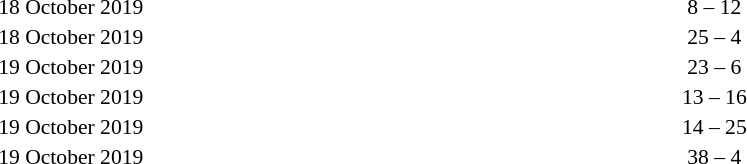<table style="width:100%;" cellspacing="1">
<tr>
<th width=15%></th>
<th width=25%></th>
<th width=10%></th>
</tr>
<tr style=font-size:90%>
<td align=right>18 October 2019</td>
<td align=right></td>
<td align=center>8 – 12</td>
<td></td>
</tr>
<tr style=font-size:90%>
<td align=right>18 October 2019</td>
<td align=right></td>
<td align=center>25 – 4</td>
<td></td>
</tr>
<tr style=font-size:90%>
<td align=right>19 October 2019</td>
<td align=right></td>
<td align=center>23 – 6</td>
<td></td>
</tr>
<tr style=font-size:90%>
<td align=right>19 October 2019</td>
<td align=right></td>
<td align=center>13 – 16</td>
<td></td>
</tr>
<tr style=font-size:90%>
<td align=right>19 October 2019</td>
<td align=right></td>
<td align=center>14 – 25</td>
<td></td>
</tr>
<tr style=font-size:90%>
<td align=right>19 October 2019</td>
<td align=right></td>
<td align=center>38 – 4</td>
<td></td>
</tr>
</table>
